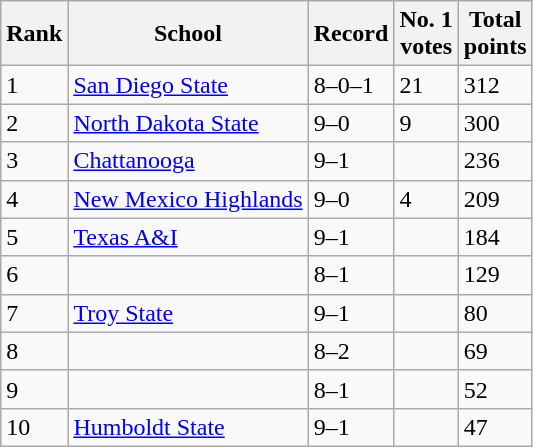<table class="wikitable">
<tr>
<th>Rank</th>
<th>School</th>
<th>Record</th>
<th>No. 1<br>votes</th>
<th>Total<br>points</th>
</tr>
<tr>
<td>1</td>
<td><a href='#'>San Diego State</a></td>
<td>8–0–1</td>
<td>21</td>
<td>312</td>
</tr>
<tr>
<td>2</td>
<td><a href='#'>North Dakota State</a></td>
<td>9–0</td>
<td>9</td>
<td>300</td>
</tr>
<tr>
<td>3</td>
<td><a href='#'>Chattanooga</a></td>
<td>9–1</td>
<td></td>
<td>236</td>
</tr>
<tr>
<td>4</td>
<td><a href='#'>New Mexico Highlands</a></td>
<td>9–0</td>
<td>4</td>
<td>209</td>
</tr>
<tr>
<td>5</td>
<td><a href='#'>Texas A&I</a></td>
<td>9–1</td>
<td></td>
<td>184</td>
</tr>
<tr>
<td>6</td>
<td></td>
<td>8–1</td>
<td></td>
<td>129</td>
</tr>
<tr>
<td>7</td>
<td><a href='#'>Troy State</a></td>
<td>9–1</td>
<td></td>
<td>80</td>
</tr>
<tr>
<td>8</td>
<td></td>
<td>8–2</td>
<td></td>
<td>69</td>
</tr>
<tr>
<td>9</td>
<td></td>
<td>8–1</td>
<td></td>
<td>52</td>
</tr>
<tr>
<td>10</td>
<td><a href='#'>Humboldt State</a></td>
<td>9–1</td>
<td></td>
<td>47</td>
</tr>
</table>
